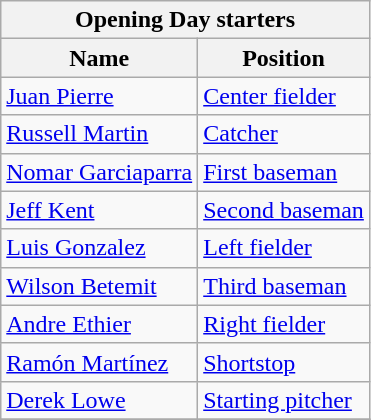<table class="wikitable" style="text-align:left">
<tr>
<th colspan="2">Opening Day starters</th>
</tr>
<tr>
<th>Name</th>
<th>Position</th>
</tr>
<tr>
<td><a href='#'>Juan Pierre</a></td>
<td><a href='#'>Center fielder</a></td>
</tr>
<tr>
<td><a href='#'>Russell Martin</a></td>
<td><a href='#'>Catcher</a></td>
</tr>
<tr>
<td><a href='#'>Nomar Garciaparra</a></td>
<td><a href='#'>First baseman</a></td>
</tr>
<tr>
<td><a href='#'>Jeff Kent</a></td>
<td><a href='#'>Second baseman</a></td>
</tr>
<tr>
<td><a href='#'>Luis Gonzalez</a></td>
<td><a href='#'>Left fielder</a></td>
</tr>
<tr>
<td><a href='#'>Wilson Betemit</a></td>
<td><a href='#'>Third baseman</a></td>
</tr>
<tr>
<td><a href='#'>Andre Ethier</a></td>
<td><a href='#'>Right fielder</a></td>
</tr>
<tr>
<td><a href='#'>Ramón Martínez</a></td>
<td><a href='#'>Shortstop</a></td>
</tr>
<tr>
<td><a href='#'>Derek Lowe</a></td>
<td><a href='#'>Starting pitcher</a></td>
</tr>
<tr>
</tr>
</table>
